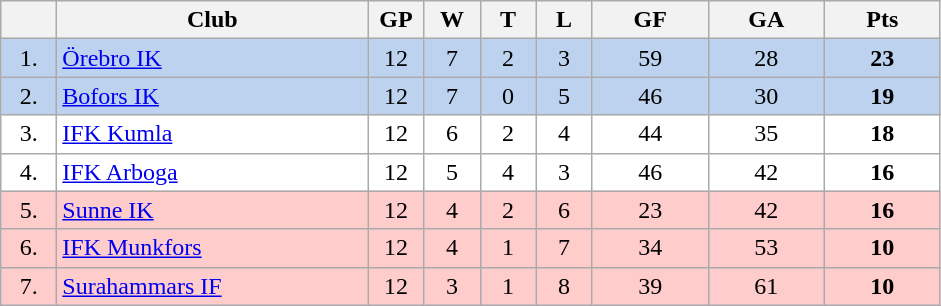<table class="wikitable">
<tr>
<th width="30"></th>
<th width="200">Club</th>
<th width="30">GP</th>
<th width="30">W</th>
<th width="30">T</th>
<th width="30">L</th>
<th width="70">GF</th>
<th width="70">GA</th>
<th width="70">Pts</th>
</tr>
<tr bgcolor="#BCD2EE" align="center">
<td>1.</td>
<td align="left"><a href='#'>Örebro IK</a></td>
<td>12</td>
<td>7</td>
<td>2</td>
<td>3</td>
<td>59</td>
<td>28</td>
<td><strong>23</strong></td>
</tr>
<tr bgcolor="#BCD2EE" align="center">
<td>2.</td>
<td align="left"><a href='#'>Bofors IK</a></td>
<td>12</td>
<td>7</td>
<td>0</td>
<td>5</td>
<td>46</td>
<td>30</td>
<td><strong>19</strong></td>
</tr>
<tr bgcolor="#FFFFFF" align="center">
<td>3.</td>
<td align="left"><a href='#'>IFK Kumla</a></td>
<td>12</td>
<td>6</td>
<td>2</td>
<td>4</td>
<td>44</td>
<td>35</td>
<td><strong>18</strong></td>
</tr>
<tr bgcolor="#FFFFFF" align="center">
<td>4.</td>
<td align="left"><a href='#'>IFK Arboga</a></td>
<td>12</td>
<td>5</td>
<td>4</td>
<td>3</td>
<td>46</td>
<td>42</td>
<td><strong>16</strong></td>
</tr>
<tr bgcolor="#FFCCCC" align="center">
<td>5.</td>
<td align="left"><a href='#'>Sunne IK</a></td>
<td>12</td>
<td>4</td>
<td>2</td>
<td>6</td>
<td>23</td>
<td>42</td>
<td><strong>16</strong></td>
</tr>
<tr bgcolor="#FFCCCC" align="center">
<td>6.</td>
<td align="left"><a href='#'>IFK Munkfors</a></td>
<td>12</td>
<td>4</td>
<td>1</td>
<td>7</td>
<td>34</td>
<td>53</td>
<td><strong>10</strong></td>
</tr>
<tr bgcolor="#FFCCCC" align="center">
<td>7.</td>
<td align="left"><a href='#'>Surahammars IF</a></td>
<td>12</td>
<td>3</td>
<td>1</td>
<td>8</td>
<td>39</td>
<td>61</td>
<td><strong>10</strong></td>
</tr>
</table>
